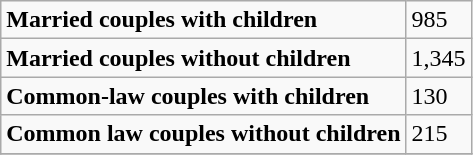<table class="wikitable">
<tr>
<td><strong>Married couples with children</strong></td>
<td>985</td>
</tr>
<tr>
<td><strong>Married couples without children</strong></td>
<td>1,345</td>
</tr>
<tr>
<td><strong>Common-law couples with children</strong></td>
<td>130</td>
</tr>
<tr>
<td><strong>Common law couples without children</strong></td>
<td>215</td>
</tr>
<tr>
</tr>
</table>
